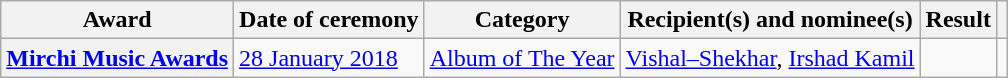<table class="wikitable plainrowheaders sortable">
<tr>
<th scope="col">Award</th>
<th scope="col">Date of ceremony</th>
<th scope="col">Category</th>
<th scope="col">Recipient(s) and nominee(s)</th>
<th scope="col">Result</th>
<th scope="col" class="unsortable"></th>
</tr>
<tr>
<th scope="row"><a href='#'>Mirchi Music Awards</a></th>
<td><a href='#'>28 January 2018</a></td>
<td><a href='#'>Album of The Year</a></td>
<td><a href='#'>Vishal–Shekhar</a>, <a href='#'>Irshad Kamil</a></td>
<td></td>
<td align="center"></td>
</tr>
</table>
